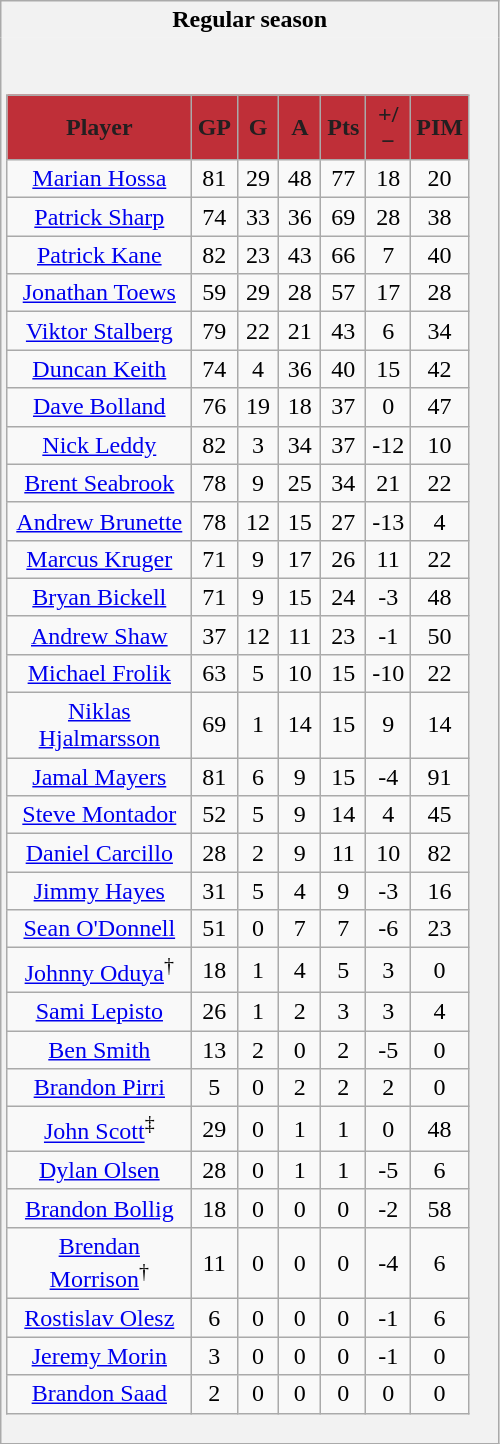<table class="wikitable" style="border: 1px solid #aaa;">
<tr>
<th style="border: 0;">Regular season</th>
</tr>
<tr>
<td style="background: #f2f2f2; border: 0; text-align: center;"><br><table class="wikitable">
<tr align=center>
<th style="background:#BF2F38; color:#231F20;" width="47%">Player</th>
<th style="background:#BF2F38; color:#231F20;" width="10%">GP</th>
<th style="background:#BF2F38; color:#231F20;" width="10%">G</th>
<th style="background:#BF2F38; color:#231F20;" width="10%">A</th>
<th style="background:#BF2F38; color:#231F20;" width="10%">Pts</th>
<th style="background:#BF2F38; color:#231F20;" width="10%">+/−</th>
<th style="background:#BF2F38; color:#231F20;" width="10%">PIM</th>
</tr>
<tr>
<td><a href='#'>Marian Hossa</a></td>
<td>81</td>
<td>29</td>
<td>48</td>
<td>77</td>
<td>18</td>
<td>20</td>
</tr>
<tr>
<td><a href='#'>Patrick Sharp</a></td>
<td>74</td>
<td>33</td>
<td>36</td>
<td>69</td>
<td>28</td>
<td>38</td>
</tr>
<tr>
<td><a href='#'>Patrick Kane</a></td>
<td>82</td>
<td>23</td>
<td>43</td>
<td>66</td>
<td>7</td>
<td>40</td>
</tr>
<tr>
<td><a href='#'>Jonathan Toews</a></td>
<td>59</td>
<td>29</td>
<td>28</td>
<td>57</td>
<td>17</td>
<td>28</td>
</tr>
<tr>
<td><a href='#'>Viktor Stalberg</a></td>
<td>79</td>
<td>22</td>
<td>21</td>
<td>43</td>
<td>6</td>
<td>34</td>
</tr>
<tr>
<td><a href='#'>Duncan Keith</a></td>
<td>74</td>
<td>4</td>
<td>36</td>
<td>40</td>
<td>15</td>
<td>42</td>
</tr>
<tr>
<td><a href='#'>Dave Bolland</a></td>
<td>76</td>
<td>19</td>
<td>18</td>
<td>37</td>
<td>0</td>
<td>47</td>
</tr>
<tr>
<td><a href='#'>Nick Leddy</a></td>
<td>82</td>
<td>3</td>
<td>34</td>
<td>37</td>
<td>-12</td>
<td>10</td>
</tr>
<tr>
<td><a href='#'>Brent Seabrook</a></td>
<td>78</td>
<td>9</td>
<td>25</td>
<td>34</td>
<td>21</td>
<td>22</td>
</tr>
<tr>
<td><a href='#'>Andrew Brunette</a></td>
<td>78</td>
<td>12</td>
<td>15</td>
<td>27</td>
<td>-13</td>
<td>4</td>
</tr>
<tr>
<td><a href='#'>Marcus Kruger</a></td>
<td>71</td>
<td>9</td>
<td>17</td>
<td>26</td>
<td>11</td>
<td>22</td>
</tr>
<tr>
<td><a href='#'>Bryan Bickell</a></td>
<td>71</td>
<td>9</td>
<td>15</td>
<td>24</td>
<td>-3</td>
<td>48</td>
</tr>
<tr>
<td><a href='#'>Andrew Shaw</a></td>
<td>37</td>
<td>12</td>
<td>11</td>
<td>23</td>
<td>-1</td>
<td>50</td>
</tr>
<tr>
<td><a href='#'>Michael Frolik</a></td>
<td>63</td>
<td>5</td>
<td>10</td>
<td>15</td>
<td>-10</td>
<td>22</td>
</tr>
<tr>
<td><a href='#'>Niklas Hjalmarsson</a></td>
<td>69</td>
<td>1</td>
<td>14</td>
<td>15</td>
<td>9</td>
<td>14</td>
</tr>
<tr>
<td><a href='#'>Jamal Mayers</a></td>
<td>81</td>
<td>6</td>
<td>9</td>
<td>15</td>
<td>-4</td>
<td>91</td>
</tr>
<tr>
<td><a href='#'>Steve Montador</a></td>
<td>52</td>
<td>5</td>
<td>9</td>
<td>14</td>
<td>4</td>
<td>45</td>
</tr>
<tr>
<td><a href='#'>Daniel Carcillo</a></td>
<td>28</td>
<td>2</td>
<td>9</td>
<td>11</td>
<td>10</td>
<td>82</td>
</tr>
<tr>
<td><a href='#'>Jimmy Hayes</a></td>
<td>31</td>
<td>5</td>
<td>4</td>
<td>9</td>
<td>-3</td>
<td>16</td>
</tr>
<tr>
<td><a href='#'>Sean O'Donnell</a></td>
<td>51</td>
<td>0</td>
<td>7</td>
<td>7</td>
<td>-6</td>
<td>23</td>
</tr>
<tr>
<td><a href='#'>Johnny Oduya</a><sup>†</sup></td>
<td>18</td>
<td>1</td>
<td>4</td>
<td>5</td>
<td>3</td>
<td>0</td>
</tr>
<tr>
<td><a href='#'>Sami Lepisto</a></td>
<td>26</td>
<td>1</td>
<td>2</td>
<td>3</td>
<td>3</td>
<td>4</td>
</tr>
<tr>
<td><a href='#'>Ben Smith</a></td>
<td>13</td>
<td>2</td>
<td>0</td>
<td>2</td>
<td>-5</td>
<td>0</td>
</tr>
<tr>
<td><a href='#'>Brandon Pirri</a></td>
<td>5</td>
<td>0</td>
<td>2</td>
<td>2</td>
<td>2</td>
<td>0</td>
</tr>
<tr>
<td><a href='#'>John Scott</a><sup>‡</sup></td>
<td>29</td>
<td>0</td>
<td>1</td>
<td>1</td>
<td>0</td>
<td>48</td>
</tr>
<tr>
<td><a href='#'>Dylan Olsen</a></td>
<td>28</td>
<td>0</td>
<td>1</td>
<td>1</td>
<td>-5</td>
<td>6</td>
</tr>
<tr>
<td><a href='#'>Brandon Bollig</a></td>
<td>18</td>
<td>0</td>
<td>0</td>
<td>0</td>
<td>-2</td>
<td>58</td>
</tr>
<tr>
<td><a href='#'>Brendan Morrison</a><sup>†</sup></td>
<td>11</td>
<td>0</td>
<td>0</td>
<td>0</td>
<td>-4</td>
<td>6</td>
</tr>
<tr>
<td><a href='#'>Rostislav Olesz</a></td>
<td>6</td>
<td>0</td>
<td>0</td>
<td>0</td>
<td>-1</td>
<td>6</td>
</tr>
<tr>
<td><a href='#'>Jeremy Morin</a></td>
<td>3</td>
<td>0</td>
<td>0</td>
<td>0</td>
<td>-1</td>
<td>0</td>
</tr>
<tr>
<td><a href='#'>Brandon Saad</a></td>
<td>2</td>
<td>0</td>
<td>0</td>
<td>0</td>
<td>0</td>
<td>0</td>
</tr>
</table>
</td>
</tr>
</table>
